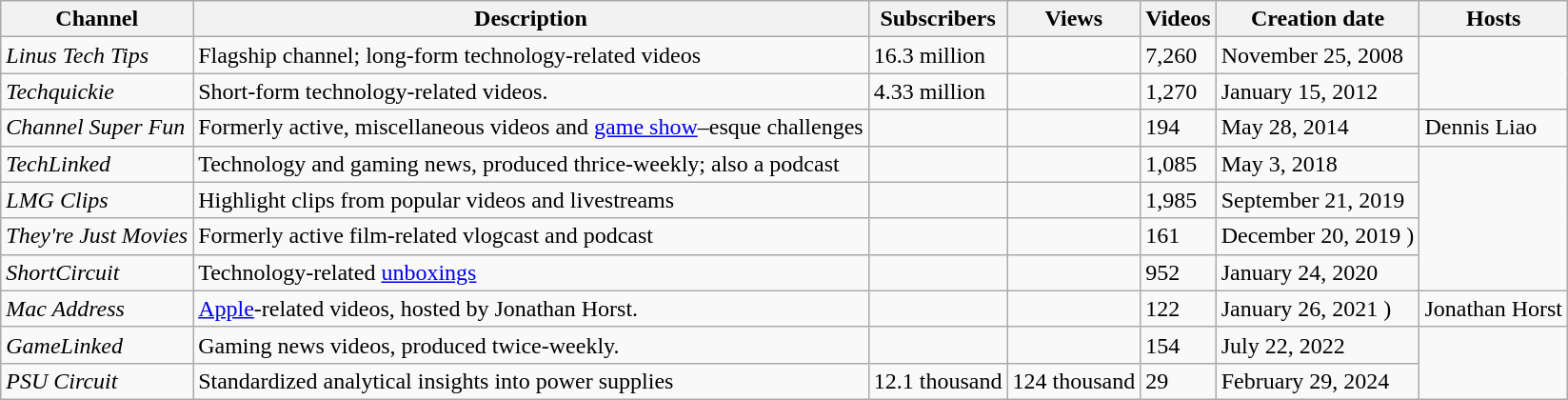<table class="wikitable sortable">
<tr>
<th>Channel</th>
<th class="unsortable">Description</th>
<th>Subscribers</th>
<th>Views</th>
<th>Videos</th>
<th>Creation date</th>
<th class="unsortable">Hosts</th>
</tr>
<tr>
<td><em>Linus Tech Tips</em></td>
<td>Flagship channel; long-form technology-related videos</td>
<td>16.3 million</td>
<td></td>
<td>7,260</td>
<td>November 25, 2008</td>
</tr>
<tr>
<td><em>Techquickie</em></td>
<td>Short-form technology-related videos.</td>
<td>4.33 million</td>
<td></td>
<td>1,270</td>
<td>January 15, 2012 </td>
</tr>
<tr>
<td><em>Channel Super Fun</em></td>
<td>Formerly active, miscellaneous videos and <a href='#'>game show</a>–esque challenges</td>
<td></td>
<td></td>
<td>194</td>
<td>May 28, 2014</td>
<td>Dennis Liao</td>
</tr>
<tr>
<td><em>TechLinked</em></td>
<td>Technology and gaming news, produced thrice-weekly; also a podcast</td>
<td></td>
<td></td>
<td>1,085</td>
<td>May 3, 2018</td>
</tr>
<tr>
<td><em>LMG Clips</em></td>
<td>Highlight clips from popular videos and livestreams</td>
<td></td>
<td></td>
<td>1,985</td>
<td>September 21, 2019</td>
</tr>
<tr>
<td><em>They're Just Movies</em></td>
<td>Formerly active film-related vlogcast and podcast</td>
<td></td>
<td></td>
<td>161</td>
<td>December 20, 2019 )</td>
</tr>
<tr>
<td><em>ShortCircuit</em></td>
<td>Technology-related <a href='#'>unboxings</a></td>
<td></td>
<td></td>
<td>952</td>
<td>January 24, 2020</td>
</tr>
<tr>
<td><em>Mac Address</em></td>
<td><a href='#'>Apple</a>-related videos, hosted by Jonathan Horst.</td>
<td></td>
<td></td>
<td>122</td>
<td>January 26, 2021 )</td>
<td>Jonathan Horst</td>
</tr>
<tr>
<td><em>GameLinked</em></td>
<td>Gaming news videos, produced twice-weekly.</td>
<td></td>
<td></td>
<td>154</td>
<td>July 22, 2022 </td>
</tr>
<tr>
<td><em>PSU Circuit</em></td>
<td>Standardized analytical insights into power supplies</td>
<td>12.1 thousand</td>
<td>124 thousand</td>
<td>29</td>
<td>February 29, 2024 </td>
</tr>
</table>
